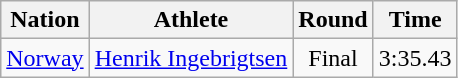<table class="wikitable sortable" style="text-align:center">
<tr>
<th>Nation</th>
<th>Athlete</th>
<th>Round</th>
<th>Time</th>
</tr>
<tr>
<td><a href='#'>Norway</a></td>
<td><a href='#'>Henrik Ingebrigtsen</a></td>
<td>Final</td>
<td>3:35.43</td>
</tr>
</table>
